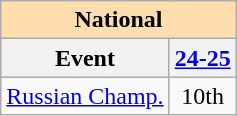<table class="wikitable" style="text-align:center">
<tr>
<th style="background-color: #ffdead; " colspan=3 align=center>National</th>
</tr>
<tr>
<th>Event</th>
<th><a href='#'>24-25</a></th>
</tr>
<tr>
<td align=left><a href='#'>Russian Champ.</a></td>
<td>10th</td>
</tr>
</table>
